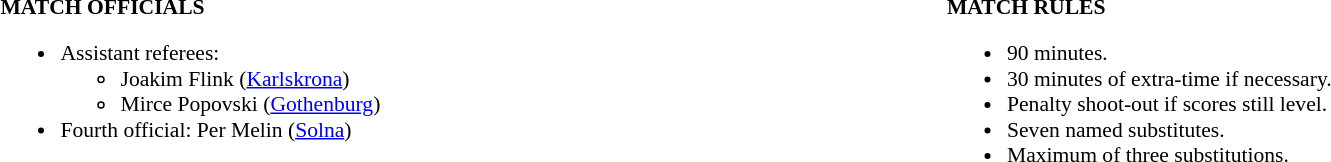<table width=100% style="font-size: 90%">
<tr>
<td width=50% valign=top><br><strong>MATCH OFFICIALS</strong><ul><li>Assistant referees:<ul><li>Joakim Flink (<a href='#'>Karlskrona</a>)</li><li>Mirce Popovski (<a href='#'>Gothenburg</a>)</li></ul></li><li>Fourth official: Per Melin (<a href='#'>Solna</a>)</li></ul></td>
<td width=50% valign=top><br><strong>MATCH RULES</strong><ul><li>90 minutes.</li><li>30 minutes of extra-time if necessary.</li><li>Penalty shoot-out if scores still level.</li><li>Seven named substitutes.</li><li>Maximum of three substitutions.</li></ul></td>
</tr>
</table>
